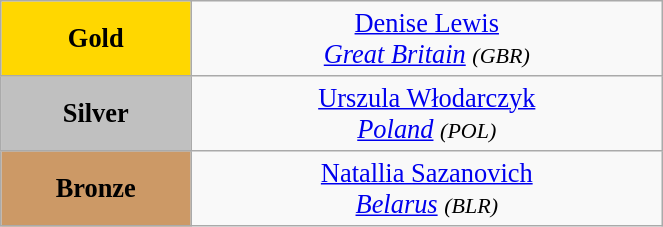<table class="wikitable" style=" text-align:center; font-size:110%;" width="35%">
<tr>
<td bgcolor="gold"><strong>Gold</strong></td>
<td> <a href='#'>Denise Lewis</a><br><em><a href='#'>Great Britain</a> <small>(GBR)</small></em></td>
</tr>
<tr>
<td bgcolor="silver"><strong>Silver</strong></td>
<td> <a href='#'>Urszula Włodarczyk</a><br><em><a href='#'>Poland</a> <small>(POL)</small></em></td>
</tr>
<tr>
<td bgcolor="CC9966"><strong>Bronze</strong></td>
<td> <a href='#'>Natallia Sazanovich</a><br><em><a href='#'>Belarus</a> <small>(BLR)</small></em></td>
</tr>
</table>
